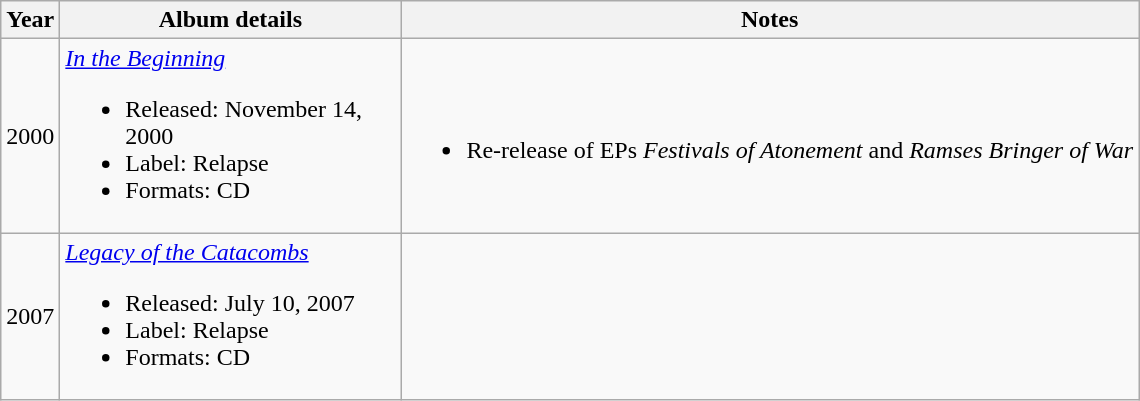<table class="wikitable" border="1">
<tr>
<th>Year</th>
<th width="220">Album details</th>
<th>Notes</th>
</tr>
<tr>
<td>2000</td>
<td><em><a href='#'>In the Beginning</a></em><br><ul><li>Released: November 14, 2000</li><li>Label: Relapse</li><li>Formats: CD</li></ul></td>
<td><br><ul><li>Re-release of EPs <em>Festivals of Atonement</em> and <em>Ramses Bringer of War</em></li></ul></td>
</tr>
<tr>
<td>2007</td>
<td><em><a href='#'>Legacy of the Catacombs</a></em><br><ul><li>Released: July 10, 2007</li><li>Label: Relapse</li><li>Formats: CD</li></ul></td>
<td></td>
</tr>
</table>
